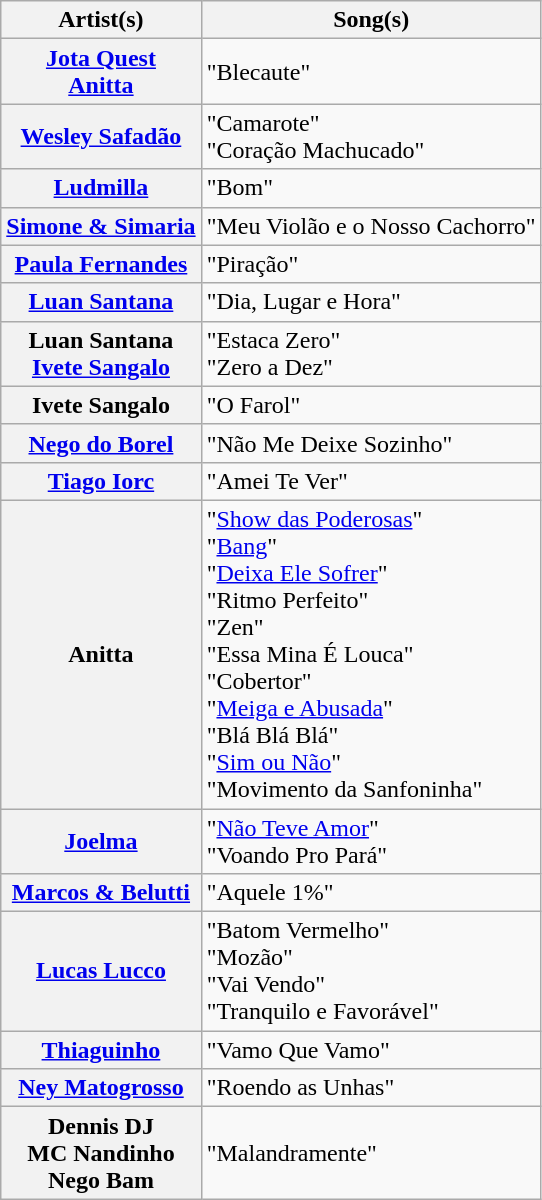<table class="wikitable plainrowheaders">
<tr>
<th scope="col">Artist(s)</th>
<th scope="col">Song(s)</th>
</tr>
<tr>
<th scope="row"><a href='#'>Jota Quest</a><br><a href='#'>Anitta</a></th>
<td>"Blecaute"</td>
</tr>
<tr>
<th scope="row"><a href='#'>Wesley Safadão</a></th>
<td>"Camarote"<br>"Coração Machucado"</td>
</tr>
<tr>
<th scope="row"><a href='#'>Ludmilla</a></th>
<td>"Bom"</td>
</tr>
<tr>
<th scope="row"><a href='#'>Simone & Simaria</a></th>
<td>"Meu Violão e o Nosso Cachorro"</td>
</tr>
<tr>
<th scope="row"><a href='#'>Paula Fernandes</a></th>
<td>"Piração"</td>
</tr>
<tr>
<th scope="row"><a href='#'>Luan Santana</a></th>
<td>"Dia, Lugar e Hora"</td>
</tr>
<tr>
<th scope="row">Luan Santana<br><a href='#'>Ivete Sangalo</a></th>
<td>"Estaca Zero"<br>"Zero a Dez"</td>
</tr>
<tr>
<th scope="row">Ivete Sangalo</th>
<td>"O Farol"</td>
</tr>
<tr>
<th scope="row"><a href='#'>Nego do Borel</a></th>
<td>"Não Me Deixe Sozinho"</td>
</tr>
<tr>
<th scope="row"><a href='#'>Tiago Iorc</a></th>
<td>"Amei Te Ver"</td>
</tr>
<tr>
<th scope="row">Anitta</th>
<td>"<a href='#'>Show das Poderosas</a>"<br>"<a href='#'>Bang</a>"<br>"<a href='#'>Deixa Ele Sofrer</a>"<br>"Ritmo Perfeito"<br>"Zen"<br>"Essa Mina É Louca"<br>"Cobertor"<br>"<a href='#'>Meiga e Abusada</a>"<br>"Blá Blá Blá"<br>"<a href='#'>Sim ou Não</a>"<br>"Movimento da Sanfoninha"</td>
</tr>
<tr>
<th scope="row"><a href='#'>Joelma</a></th>
<td>"<a href='#'>Não Teve Amor</a>"<br>"Voando Pro Pará"</td>
</tr>
<tr>
<th scope="row"><a href='#'>Marcos & Belutti</a></th>
<td>"Aquele 1%"</td>
</tr>
<tr>
<th scope="row"><a href='#'>Lucas Lucco</a></th>
<td>"Batom Vermelho"<br>"Mozão"<br>"Vai Vendo"<br>"Tranquilo e Favorável"</td>
</tr>
<tr>
<th scope="row"><a href='#'>Thiaguinho</a></th>
<td>"Vamo Que Vamo"</td>
</tr>
<tr>
<th scope="row"><a href='#'>Ney Matogrosso</a></th>
<td>"Roendo as Unhas"</td>
</tr>
<tr>
<th scope="row">Dennis DJ<br>MC Nandinho<br>Nego Bam</th>
<td>"Malandramente"</td>
</tr>
</table>
